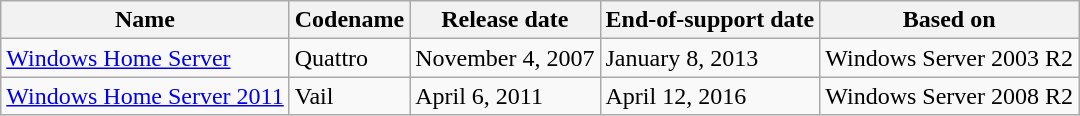<table class="wikitable sortable">
<tr>
<th>Name</th>
<th>Codename</th>
<th>Release date</th>
<th>End-of-support date</th>
<th>Based on</th>
</tr>
<tr>
<td><a href='#'>Windows Home Server</a></td>
<td>Quattro</td>
<td>November 4, 2007</td>
<td>January 8, 2013</td>
<td>Windows Server 2003 R2</td>
</tr>
<tr>
<td><a href='#'>Windows Home Server 2011</a></td>
<td>Vail</td>
<td>April 6, 2011</td>
<td>April 12, 2016</td>
<td>Windows Server 2008 R2</td>
</tr>
</table>
